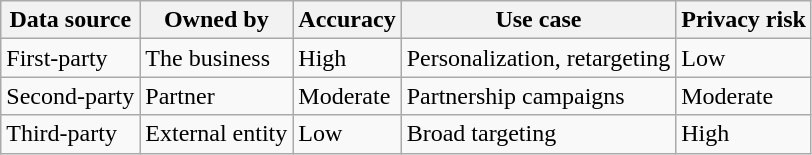<table class="wikitable">
<tr>
<th>Data source</th>
<th>Owned by</th>
<th>Accuracy</th>
<th>Use case</th>
<th>Privacy risk</th>
</tr>
<tr>
<td>First-party</td>
<td>The business</td>
<td>High</td>
<td>Personalization, retargeting</td>
<td>Low</td>
</tr>
<tr>
<td>Second-party</td>
<td>Partner</td>
<td>Moderate</td>
<td>Partnership campaigns</td>
<td>Moderate</td>
</tr>
<tr>
<td>Third-party</td>
<td>External entity</td>
<td>Low</td>
<td>Broad targeting</td>
<td>High</td>
</tr>
</table>
